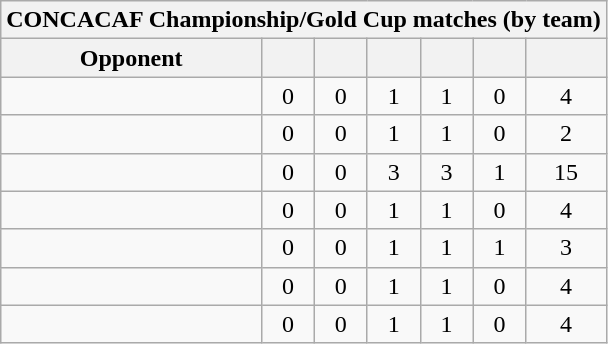<table class="wikitable sortable" style="text-align: center;">
<tr>
<th colspan=7>CONCACAF Championship/Gold Cup matches (by team)</th>
</tr>
<tr>
<th>Opponent</th>
<th></th>
<th></th>
<th></th>
<th></th>
<th></th>
<th></th>
</tr>
<tr>
<td align="left"></td>
<td>0</td>
<td>0</td>
<td>1</td>
<td>1</td>
<td>0</td>
<td>4</td>
</tr>
<tr>
<td align="left"></td>
<td>0</td>
<td>0</td>
<td>1</td>
<td>1</td>
<td>0</td>
<td>2</td>
</tr>
<tr>
<td align="left"></td>
<td>0</td>
<td>0</td>
<td>3</td>
<td>3</td>
<td>1</td>
<td>15</td>
</tr>
<tr>
<td align="left"></td>
<td>0</td>
<td>0</td>
<td>1</td>
<td>1</td>
<td>0</td>
<td>4</td>
</tr>
<tr>
<td align="left"></td>
<td>0</td>
<td>0</td>
<td>1</td>
<td>1</td>
<td>1</td>
<td>3</td>
</tr>
<tr>
<td align="left"></td>
<td>0</td>
<td>0</td>
<td>1</td>
<td>1</td>
<td>0</td>
<td>4</td>
</tr>
<tr>
<td align="left"></td>
<td>0</td>
<td>0</td>
<td>1</td>
<td>1</td>
<td>0</td>
<td>4</td>
</tr>
</table>
